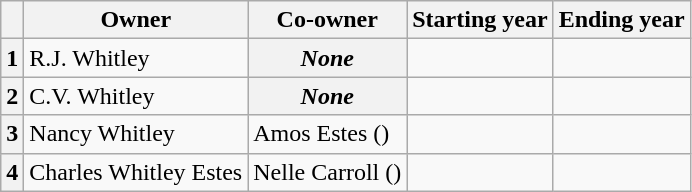<table class="wikitable sortable">
<tr>
<th scope="col"></th>
<th scope="col" class="unsortable">Owner</th>
<th scope="col" class="unsortable">Co-owner</th>
<th scope="col">Starting year</th>
<th scope="col">Ending year</th>
</tr>
<tr>
<th scope="row">1</th>
<td>R.J. Whitley</td>
<th><em>None</em></th>
<td></td>
<td></td>
</tr>
<tr>
<th scope="row">2</th>
<td>C.V. Whitley</td>
<th><em>None</em></th>
<td></td>
<td></td>
</tr>
<tr>
<th scope="row">3</th>
<td>Nancy Whitley</td>
<td>Amos Estes ()</td>
<td></td>
<td></td>
</tr>
<tr>
<th scope="row">4</th>
<td>Charles Whitley Estes</td>
<td>Nelle Carroll ()</td>
<td></td>
<td></td>
</tr>
</table>
